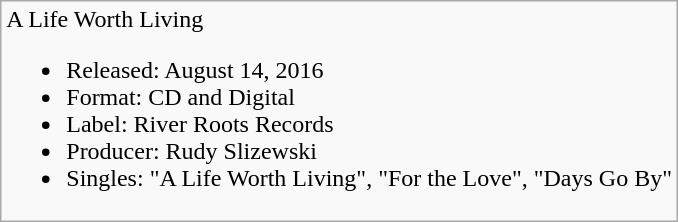<table class="wikitable">
<tr>
<td>A Life Worth Living<br><ul><li>Released: August 14, 2016</li><li>Format: CD and Digital</li><li>Label: River Roots Records</li><li>Producer: Rudy Slizewski</li><li>Singles: "A Life Worth Living", "For the Love", "Days Go By"</li></ul></td>
</tr>
</table>
